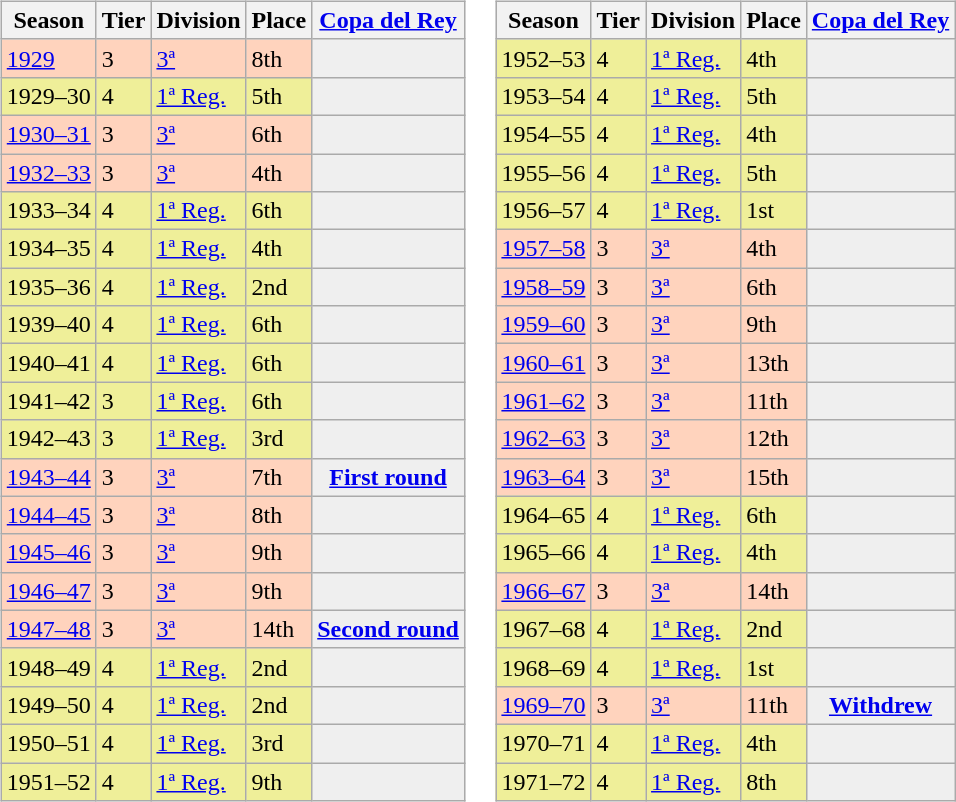<table>
<tr>
<td valign="top" width=0%><br><table class="wikitable">
<tr style="background:#f0f6fa;">
<th>Season</th>
<th>Tier</th>
<th>Division</th>
<th>Place</th>
<th><a href='#'>Copa del Rey</a></th>
</tr>
<tr>
<td style="background:#FFD3BD;"><a href='#'>1929</a></td>
<td style="background:#FFD3BD;">3</td>
<td style="background:#FFD3BD;"><a href='#'>3ª</a></td>
<td style="background:#FFD3BD;">8th</td>
<th style="background:#efefef;"></th>
</tr>
<tr>
<td style="background:#EFEF99;">1929–30</td>
<td style="background:#EFEF99;">4</td>
<td style="background:#EFEF99;"><a href='#'>1ª Reg.</a></td>
<td style="background:#EFEF99;">5th</td>
<th style="background:#efefef;"></th>
</tr>
<tr>
<td style="background:#FFD3BD;"><a href='#'>1930–31</a></td>
<td style="background:#FFD3BD;">3</td>
<td style="background:#FFD3BD;"><a href='#'>3ª</a></td>
<td style="background:#FFD3BD;">6th</td>
<th style="background:#efefef;"></th>
</tr>
<tr>
<td style="background:#FFD3BD;"><a href='#'>1932–33</a></td>
<td style="background:#FFD3BD;">3</td>
<td style="background:#FFD3BD;"><a href='#'>3ª</a></td>
<td style="background:#FFD3BD;">4th</td>
<th style="background:#efefef;"></th>
</tr>
<tr>
<td style="background:#EFEF99;">1933–34</td>
<td style="background:#EFEF99;">4</td>
<td style="background:#EFEF99;"><a href='#'>1ª Reg.</a></td>
<td style="background:#EFEF99;">6th</td>
<th style="background:#efefef;"></th>
</tr>
<tr>
<td style="background:#EFEF99;">1934–35</td>
<td style="background:#EFEF99;">4</td>
<td style="background:#EFEF99;"><a href='#'>1ª Reg.</a></td>
<td style="background:#EFEF99;">4th</td>
<th style="background:#efefef;"></th>
</tr>
<tr>
<td style="background:#EFEF99;">1935–36</td>
<td style="background:#EFEF99;">4</td>
<td style="background:#EFEF99;"><a href='#'>1ª Reg.</a></td>
<td style="background:#EFEF99;">2nd</td>
<th style="background:#efefef;"></th>
</tr>
<tr>
<td style="background:#EFEF99;">1939–40</td>
<td style="background:#EFEF99;">4</td>
<td style="background:#EFEF99;"><a href='#'>1ª Reg.</a></td>
<td style="background:#EFEF99;">6th</td>
<th style="background:#efefef;"></th>
</tr>
<tr>
<td style="background:#EFEF99;">1940–41</td>
<td style="background:#EFEF99;">4</td>
<td style="background:#EFEF99;"><a href='#'>1ª Reg.</a></td>
<td style="background:#EFEF99;">6th</td>
<th style="background:#efefef;"></th>
</tr>
<tr>
<td style="background:#EFEF99;">1941–42</td>
<td style="background:#EFEF99;">3</td>
<td style="background:#EFEF99;"><a href='#'>1ª Reg.</a></td>
<td style="background:#EFEF99;">6th</td>
<th style="background:#efefef;"></th>
</tr>
<tr>
<td style="background:#EFEF99;">1942–43</td>
<td style="background:#EFEF99;">3</td>
<td style="background:#EFEF99;"><a href='#'>1ª Reg.</a></td>
<td style="background:#EFEF99;">3rd</td>
<th style="background:#efefef;"></th>
</tr>
<tr>
<td style="background:#FFD3BD;"><a href='#'>1943–44</a></td>
<td style="background:#FFD3BD;">3</td>
<td style="background:#FFD3BD;"><a href='#'>3ª</a></td>
<td style="background:#FFD3BD;">7th</td>
<th style="background:#efefef;"><a href='#'>First round</a></th>
</tr>
<tr>
<td style="background:#FFD3BD;"><a href='#'>1944–45</a></td>
<td style="background:#FFD3BD;">3</td>
<td style="background:#FFD3BD;"><a href='#'>3ª</a></td>
<td style="background:#FFD3BD;">8th</td>
<th style="background:#efefef;"></th>
</tr>
<tr>
<td style="background:#FFD3BD;"><a href='#'>1945–46</a></td>
<td style="background:#FFD3BD;">3</td>
<td style="background:#FFD3BD;"><a href='#'>3ª</a></td>
<td style="background:#FFD3BD;">9th</td>
<th style="background:#efefef;"></th>
</tr>
<tr>
<td style="background:#FFD3BD;"><a href='#'>1946–47</a></td>
<td style="background:#FFD3BD;">3</td>
<td style="background:#FFD3BD;"><a href='#'>3ª</a></td>
<td style="background:#FFD3BD;">9th</td>
<th style="background:#efefef;"></th>
</tr>
<tr>
<td style="background:#FFD3BD;"><a href='#'>1947–48</a></td>
<td style="background:#FFD3BD;">3</td>
<td style="background:#FFD3BD;"><a href='#'>3ª</a></td>
<td style="background:#FFD3BD;">14th</td>
<th style="background:#efefef;"><a href='#'>Second round</a></th>
</tr>
<tr>
<td style="background:#EFEF99;">1948–49</td>
<td style="background:#EFEF99;">4</td>
<td style="background:#EFEF99;"><a href='#'>1ª Reg.</a></td>
<td style="background:#EFEF99;">2nd</td>
<th style="background:#efefef;"></th>
</tr>
<tr>
<td style="background:#EFEF99;">1949–50</td>
<td style="background:#EFEF99;">4</td>
<td style="background:#EFEF99;"><a href='#'>1ª Reg.</a></td>
<td style="background:#EFEF99;">2nd</td>
<th style="background:#efefef;"></th>
</tr>
<tr>
<td style="background:#EFEF99;">1950–51</td>
<td style="background:#EFEF99;">4</td>
<td style="background:#EFEF99;"><a href='#'>1ª Reg.</a></td>
<td style="background:#EFEF99;">3rd</td>
<th style="background:#efefef;"></th>
</tr>
<tr>
<td style="background:#EFEF99;">1951–52</td>
<td style="background:#EFEF99;">4</td>
<td style="background:#EFEF99;"><a href='#'>1ª Reg.</a></td>
<td style="background:#EFEF99;">9th</td>
<th style="background:#efefef;"></th>
</tr>
</table>
</td>
<td valign="top" width=0%><br><table class="wikitable">
<tr style="background:#f0f6fa;">
<th>Season</th>
<th>Tier</th>
<th>Division</th>
<th>Place</th>
<th><a href='#'>Copa del Rey</a></th>
</tr>
<tr>
<td style="background:#EFEF99;">1952–53</td>
<td style="background:#EFEF99;">4</td>
<td style="background:#EFEF99;"><a href='#'>1ª Reg.</a></td>
<td style="background:#EFEF99;">4th</td>
<th style="background:#efefef;"></th>
</tr>
<tr>
<td style="background:#EFEF99;">1953–54</td>
<td style="background:#EFEF99;">4</td>
<td style="background:#EFEF99;"><a href='#'>1ª Reg.</a></td>
<td style="background:#EFEF99;">5th</td>
<th style="background:#efefef;"></th>
</tr>
<tr>
<td style="background:#EFEF99;">1954–55</td>
<td style="background:#EFEF99;">4</td>
<td style="background:#EFEF99;"><a href='#'>1ª Reg.</a></td>
<td style="background:#EFEF99;">4th</td>
<th style="background:#efefef;"></th>
</tr>
<tr>
<td style="background:#EFEF99;">1955–56</td>
<td style="background:#EFEF99;">4</td>
<td style="background:#EFEF99;"><a href='#'>1ª Reg.</a></td>
<td style="background:#EFEF99;">5th</td>
<th style="background:#efefef;"></th>
</tr>
<tr>
<td style="background:#EFEF99;">1956–57</td>
<td style="background:#EFEF99;">4</td>
<td style="background:#EFEF99;"><a href='#'>1ª Reg.</a></td>
<td style="background:#EFEF99;">1st</td>
<th style="background:#efefef;"></th>
</tr>
<tr>
<td style="background:#FFD3BD;"><a href='#'>1957–58</a></td>
<td style="background:#FFD3BD;">3</td>
<td style="background:#FFD3BD;"><a href='#'>3ª</a></td>
<td style="background:#FFD3BD;">4th</td>
<th style="background:#efefef;"></th>
</tr>
<tr>
<td style="background:#FFD3BD;"><a href='#'>1958–59</a></td>
<td style="background:#FFD3BD;">3</td>
<td style="background:#FFD3BD;"><a href='#'>3ª</a></td>
<td style="background:#FFD3BD;">6th</td>
<th style="background:#efefef;"></th>
</tr>
<tr>
<td style="background:#FFD3BD;"><a href='#'>1959–60</a></td>
<td style="background:#FFD3BD;">3</td>
<td style="background:#FFD3BD;"><a href='#'>3ª</a></td>
<td style="background:#FFD3BD;">9th</td>
<th style="background:#efefef;"></th>
</tr>
<tr>
<td style="background:#FFD3BD;"><a href='#'>1960–61</a></td>
<td style="background:#FFD3BD;">3</td>
<td style="background:#FFD3BD;"><a href='#'>3ª</a></td>
<td style="background:#FFD3BD;">13th</td>
<th style="background:#efefef;"></th>
</tr>
<tr>
<td style="background:#FFD3BD;"><a href='#'>1961–62</a></td>
<td style="background:#FFD3BD;">3</td>
<td style="background:#FFD3BD;"><a href='#'>3ª</a></td>
<td style="background:#FFD3BD;">11th</td>
<th style="background:#efefef;"></th>
</tr>
<tr>
<td style="background:#FFD3BD;"><a href='#'>1962–63</a></td>
<td style="background:#FFD3BD;">3</td>
<td style="background:#FFD3BD;"><a href='#'>3ª</a></td>
<td style="background:#FFD3BD;">12th</td>
<th style="background:#efefef;"></th>
</tr>
<tr>
<td style="background:#FFD3BD;"><a href='#'>1963–64</a></td>
<td style="background:#FFD3BD;">3</td>
<td style="background:#FFD3BD;"><a href='#'>3ª</a></td>
<td style="background:#FFD3BD;">15th</td>
<th style="background:#efefef;"></th>
</tr>
<tr>
<td style="background:#EFEF99;">1964–65</td>
<td style="background:#EFEF99;">4</td>
<td style="background:#EFEF99;"><a href='#'>1ª Reg.</a></td>
<td style="background:#EFEF99;">6th</td>
<th style="background:#efefef;"></th>
</tr>
<tr>
<td style="background:#EFEF99;">1965–66</td>
<td style="background:#EFEF99;">4</td>
<td style="background:#EFEF99;"><a href='#'>1ª Reg.</a></td>
<td style="background:#EFEF99;">4th</td>
<th style="background:#efefef;"></th>
</tr>
<tr>
<td style="background:#FFD3BD;"><a href='#'>1966–67</a></td>
<td style="background:#FFD3BD;">3</td>
<td style="background:#FFD3BD;"><a href='#'>3ª</a></td>
<td style="background:#FFD3BD;">14th</td>
<th style="background:#efefef;"></th>
</tr>
<tr>
<td style="background:#EFEF99;">1967–68</td>
<td style="background:#EFEF99;">4</td>
<td style="background:#EFEF99;"><a href='#'>1ª Reg.</a></td>
<td style="background:#EFEF99;">2nd</td>
<th style="background:#efefef;"></th>
</tr>
<tr>
<td style="background:#EFEF99;">1968–69</td>
<td style="background:#EFEF99;">4</td>
<td style="background:#EFEF99;"><a href='#'>1ª Reg.</a></td>
<td style="background:#EFEF99;">1st</td>
<th style="background:#efefef;"></th>
</tr>
<tr>
<td style="background:#FFD3BD;"><a href='#'>1969–70</a></td>
<td style="background:#FFD3BD;">3</td>
<td style="background:#FFD3BD;"><a href='#'>3ª</a></td>
<td style="background:#FFD3BD;">11th</td>
<th style="background:#efefef;"><a href='#'>Withdrew</a></th>
</tr>
<tr>
<td style="background:#EFEF99;">1970–71</td>
<td style="background:#EFEF99;">4</td>
<td style="background:#EFEF99;"><a href='#'>1ª Reg.</a></td>
<td style="background:#EFEF99;">4th</td>
<th style="background:#efefef;"></th>
</tr>
<tr>
<td style="background:#EFEF99;">1971–72</td>
<td style="background:#EFEF99;">4</td>
<td style="background:#EFEF99;"><a href='#'>1ª Reg.</a></td>
<td style="background:#EFEF99;">8th</td>
<th style="background:#efefef;"></th>
</tr>
</table>
</td>
</tr>
</table>
